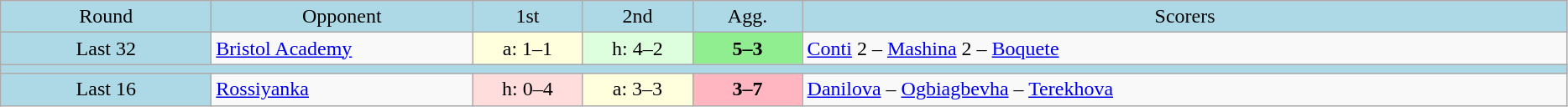<table class="wikitable" style="text-align:center">
<tr bgcolor=lightblue>
<td width=160px>Round</td>
<td width=200px>Opponent</td>
<td width=80px>1st</td>
<td width=80px>2nd</td>
<td width=80px>Agg.</td>
<td width=600px>Scorers</td>
</tr>
<tr>
<td bgcolor=lightblue>Last 32</td>
<td align=left> <a href='#'>Bristol Academy</a></td>
<td bgcolor="#ffffdd">a: 1–1</td>
<td bgcolor="#ddffdd">h: 4–2</td>
<td bgcolor=lightgreen><strong>5–3</strong></td>
<td align=left><a href='#'>Conti</a> 2 – <a href='#'>Mashina</a> 2 – <a href='#'>Boquete</a></td>
</tr>
<tr bgcolor=lightblue>
<td colspan=6></td>
</tr>
<tr>
<td bgcolor=lightblue>Last 16</td>
<td align=left> <a href='#'>Rossiyanka</a></td>
<td bgcolor="#ffdddd">h: 0–4</td>
<td bgcolor="#ffffdd">a: 3–3</td>
<td bgcolor=lightpink><strong>3–7</strong></td>
<td align=left><a href='#'>Danilova</a> – <a href='#'>Ogbiagbevha</a> – <a href='#'>Terekhova</a></td>
</tr>
</table>
